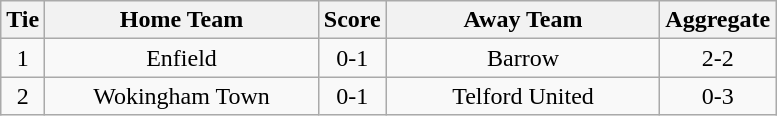<table class="wikitable" style="text-align:center;">
<tr>
<th width=20>Tie</th>
<th width=175>Home Team</th>
<th width=20>Score</th>
<th width=175>Away Team</th>
<th width=20>Aggregate</th>
</tr>
<tr>
<td>1</td>
<td>Enfield</td>
<td>0-1</td>
<td>Barrow</td>
<td>2-2</td>
</tr>
<tr>
<td>2</td>
<td>Wokingham Town</td>
<td>0-1</td>
<td>Telford United</td>
<td>0-3</td>
</tr>
</table>
